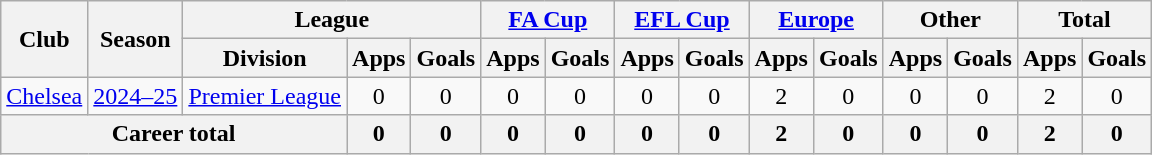<table class="wikitable" style="text-align: center;">
<tr>
<th rowspan=2>Club</th>
<th rowspan=2>Season</th>
<th colspan=3>League</th>
<th colspan=2><a href='#'>FA Cup</a></th>
<th colspan=2><a href='#'>EFL Cup</a></th>
<th colspan=2><a href='#'>Europe</a></th>
<th colspan=2>Other</th>
<th colspan=2>Total</th>
</tr>
<tr>
<th>Division</th>
<th>Apps</th>
<th>Goals</th>
<th>Apps</th>
<th>Goals</th>
<th>Apps</th>
<th>Goals</th>
<th>Apps</th>
<th>Goals</th>
<th>Apps</th>
<th>Goals</th>
<th>Apps</th>
<th>Goals</th>
</tr>
<tr>
<td><a href='#'>Chelsea</a></td>
<td><a href='#'>2024–25</a></td>
<td><a href='#'>Premier League</a></td>
<td>0</td>
<td>0</td>
<td>0</td>
<td>0</td>
<td>0</td>
<td>0</td>
<td>2</td>
<td>0</td>
<td>0</td>
<td>0</td>
<td>2</td>
<td>0</td>
</tr>
<tr>
<th colspan=3>Career total</th>
<th>0</th>
<th>0</th>
<th>0</th>
<th>0</th>
<th>0</th>
<th>0</th>
<th>2</th>
<th>0</th>
<th>0</th>
<th>0</th>
<th>2</th>
<th>0</th>
</tr>
</table>
